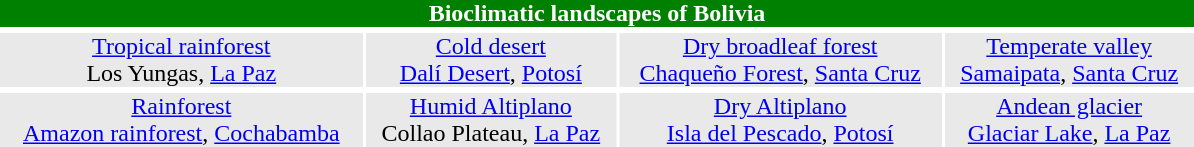<table class="toc" cellpadding=0 cellspacing=2 width=800px style="float:center; margin: 0.5em 0.5em 0.5em 1em; padding: 0.5e">
<tr>
<td colspan=8 style="background:#green; color:white; font-size:100%" align=center bgcolor="green"><strong>Bioclimatic landscapes of Bolivia</strong></td>
</tr>
<tr>
<td align=center valign=center bgcolor="white"></td>
<td align=center valign=center bgcolor="white"></td>
<td align=center valign=center bgcolor="white"></td>
<td align=center valign=center bgcolor="white"></td>
</tr>
<tr>
<td style="background:#e9e9e9;" align=center><a href='#'>Tropical rainforest</a><br>Los Yungas, <a href='#'>La Paz</a></td>
<td style="background:#e9e9e9;" align=center><a href='#'>Cold desert</a><br><a href='#'>Dalí Desert</a>, <a href='#'>Potosí</a></td>
<td style="background:#e9e9e9;" align=center><a href='#'>Dry broadleaf forest</a><br><a href='#'>Chaqueño Forest</a>, <a href='#'>Santa Cruz</a></td>
<td style="background:#e9e9e9;" align=center><a href='#'>Temperate valley</a><br><a href='#'>Samaipata</a>, <a href='#'>Santa Cruz</a></td>
</tr>
<tr>
<td align=center valign=center bgcolor="white"></td>
<td align=center valign=center bgcolor="white"></td>
<td align=center valign=center bgcolor="white"></td>
<td align=center valign=center bgcolor="white"></td>
</tr>
<tr>
<td style="background:#e9e9e9;" align=center><a href='#'>Rainforest</a><br><a href='#'>Amazon rainforest</a>, <a href='#'>Cochabamba</a></td>
<td style="background:#e9e9e9;" align=center><a href='#'>Humid Altiplano</a><br>Collao Plateau, <a href='#'>La Paz</a></td>
<td style="background:#e9e9e9;" align=center><a href='#'>Dry Altiplano</a><br><a href='#'>Isla del Pescado</a>, <a href='#'>Potosí</a></td>
<td style="background:#e9e9e9;" align=center><a href='#'>Andean glacier</a><br><a href='#'>Glaciar Lake</a>, <a href='#'>La Paz</a></td>
</tr>
<tr>
</tr>
</table>
